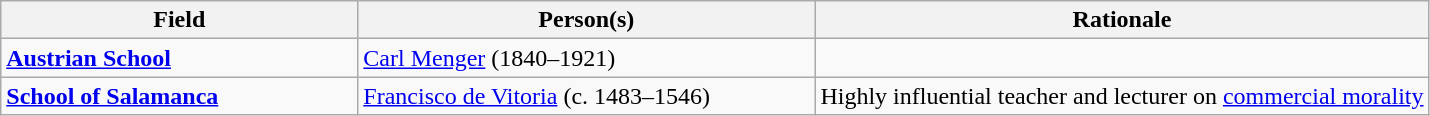<table class="wikitable" style="text-align:left;">
<tr>
<th width="25%">Field</th>
<th width="32%">Person(s)<br></th>
<th width="43%">Rationale</th>
</tr>
<tr style="vertical-align:top">
<td><strong><a href='#'>Austrian School</a></strong></td>
<td><a href='#'>Carl Menger</a> (1840–1921)</td>
<td></td>
</tr>
<tr style="vertical-align:top">
<td><strong><a href='#'>School of Salamanca</a></strong></td>
<td><a href='#'>Francisco de Vitoria</a> (c. 1483–1546)</td>
<td>Highly influential teacher and lecturer on <a href='#'>commercial morality</a></td>
</tr>
</table>
